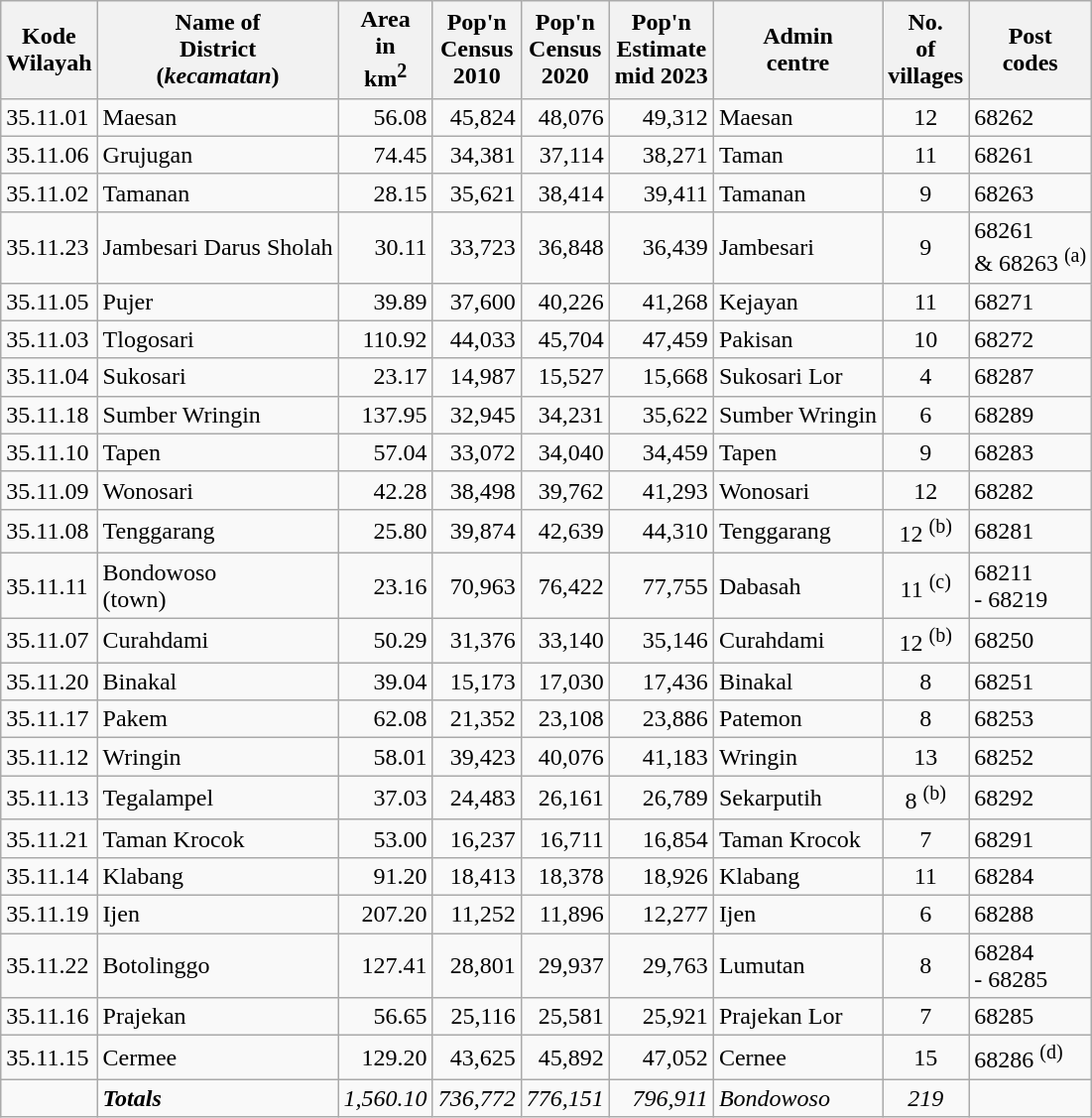<table class="sortable wikitable">
<tr>
<th>Kode <br>Wilayah</th>
<th>Name of<br>District<br>(<em>kecamatan</em>)</th>
<th>Area <br> in <br>km<sup>2</sup></th>
<th>Pop'n<br>Census<br>2010</th>
<th>Pop'n<br>Census<br>2020</th>
<th>Pop'n<br>Estimate<br>mid 2023</th>
<th>Admin<br>centre</th>
<th>No.<br>of<br>villages</th>
<th>Post<br>codes</th>
</tr>
<tr>
<td>35.11.01</td>
<td>Maesan</td>
<td align="right">56.08</td>
<td align="right">45,824</td>
<td align="right">48,076</td>
<td align="right">49,312</td>
<td>Maesan</td>
<td align="center">12</td>
<td>68262</td>
</tr>
<tr>
<td>35.11.06</td>
<td>Grujugan</td>
<td align="right">74.45</td>
<td align="right">34,381</td>
<td align="right">37,114</td>
<td align="right">38,271</td>
<td>Taman</td>
<td align="center">11</td>
<td>68261</td>
</tr>
<tr>
<td>35.11.02</td>
<td>Tamanan</td>
<td align="right">28.15</td>
<td align="right">35,621</td>
<td align="right">38,414</td>
<td align="right">39,411</td>
<td>Tamanan</td>
<td align="center">9</td>
<td>68263</td>
</tr>
<tr>
<td>35.11.23</td>
<td>Jambesari Darus Sholah</td>
<td align="right">30.11</td>
<td align="right">33,723</td>
<td align="right">36,848</td>
<td align="right">36,439</td>
<td>Jambesari</td>
<td align="center">9</td>
<td>68261<br>& 68263 <sup>(a)</sup></td>
</tr>
<tr>
<td>35.11.05</td>
<td>Pujer</td>
<td align="right">39.89</td>
<td align="right">37,600</td>
<td align="right">40,226</td>
<td align="right">41,268</td>
<td>Kejayan</td>
<td align="center">11</td>
<td>68271</td>
</tr>
<tr>
<td>35.11.03</td>
<td>Tlogosari</td>
<td align="right">110.92</td>
<td align="right">44,033</td>
<td align="right">45,704</td>
<td align="right">47,459</td>
<td>Pakisan</td>
<td align="center">10</td>
<td>68272</td>
</tr>
<tr>
<td>35.11.04</td>
<td>Sukosari</td>
<td align="right">23.17</td>
<td align="right">14,987</td>
<td align="right">15,527</td>
<td align="right">15,668</td>
<td>Sukosari Lor</td>
<td align="center">4</td>
<td>68287</td>
</tr>
<tr>
<td>35.11.18</td>
<td>Sumber Wringin</td>
<td align="right">137.95</td>
<td align="right">32,945</td>
<td align="right">34,231</td>
<td align="right">35,622</td>
<td>Sumber Wringin</td>
<td align="center">6</td>
<td>68289</td>
</tr>
<tr>
<td>35.11.10</td>
<td>Tapen</td>
<td align="right">57.04</td>
<td align="right">33,072</td>
<td align="right">34,040</td>
<td align="right">34,459</td>
<td>Tapen</td>
<td align="center">9</td>
<td>68283</td>
</tr>
<tr>
<td>35.11.09</td>
<td>Wonosari</td>
<td align="right">42.28</td>
<td align="right">38,498</td>
<td align="right">39,762</td>
<td align="right">41,293</td>
<td>Wonosari</td>
<td align="center">12</td>
<td>68282</td>
</tr>
<tr>
<td>35.11.08</td>
<td>Tenggarang</td>
<td align="right">25.80</td>
<td align="right">39,874</td>
<td align="right">42,639</td>
<td align="right">44,310</td>
<td>Tenggarang</td>
<td align="center">12 <sup>(b)</sup></td>
<td>68281</td>
</tr>
<tr>
<td>35.11.11</td>
<td>Bondowoso<br> (town)</td>
<td align="right">23.16</td>
<td align="right">70,963</td>
<td align="right">76,422</td>
<td align="right">77,755</td>
<td>Dabasah</td>
<td align="center">11 <sup>(c)</sup></td>
<td>68211<br>- 68219</td>
</tr>
<tr>
<td>35.11.07</td>
<td>Curahdami</td>
<td align="right">50.29</td>
<td align="right">31,376</td>
<td align="right">33,140</td>
<td align="right">35,146</td>
<td>Curahdami</td>
<td align="center">12 <sup>(b)</sup></td>
<td>68250</td>
</tr>
<tr>
<td>35.11.20</td>
<td>Binakal</td>
<td align="right">39.04</td>
<td align="right">15,173</td>
<td align="right">17,030</td>
<td align="right">17,436</td>
<td>Binakal</td>
<td align="center">8</td>
<td>68251</td>
</tr>
<tr>
<td>35.11.17</td>
<td>Pakem</td>
<td align="right">62.08</td>
<td align="right">21,352</td>
<td align="right">23,108</td>
<td align="right">23,886</td>
<td>Patemon</td>
<td align="center">8</td>
<td>68253</td>
</tr>
<tr>
<td>35.11.12</td>
<td>Wringin</td>
<td align="right">58.01</td>
<td align="right">39,423</td>
<td align="right">40,076</td>
<td align="right">41,183</td>
<td>Wringin</td>
<td align="center">13</td>
<td>68252</td>
</tr>
<tr>
<td>35.11.13</td>
<td>Tegalampel</td>
<td align="right">37.03</td>
<td align="right">24,483</td>
<td align="right">26,161</td>
<td align="right">26,789</td>
<td>Sekarputih</td>
<td align="center">8 <sup>(b)</sup></td>
<td>68292</td>
</tr>
<tr>
<td>35.11.21</td>
<td>Taman Krocok</td>
<td align="right">53.00</td>
<td align="right">16,237</td>
<td align="right">16,711</td>
<td align="right">16,854</td>
<td>Taman Krocok</td>
<td align="center">7</td>
<td>68291</td>
</tr>
<tr>
<td>35.11.14</td>
<td>Klabang</td>
<td align="right">91.20</td>
<td align="right">18,413</td>
<td align="right">18,378</td>
<td align="right">18,926</td>
<td>Klabang</td>
<td align="center">11</td>
<td>68284</td>
</tr>
<tr>
<td>35.11.19</td>
<td>Ijen</td>
<td align="right">207.20</td>
<td align="right">11,252</td>
<td align="right">11,896</td>
<td align="right">12,277</td>
<td>Ijen</td>
<td align="center">6</td>
<td>68288</td>
</tr>
<tr>
<td>35.11.22</td>
<td>Botolinggo</td>
<td align="right">127.41</td>
<td align="right">28,801</td>
<td align="right">29,937</td>
<td align="right">29,763</td>
<td>Lumutan</td>
<td align="center">8</td>
<td>68284<br>- 68285</td>
</tr>
<tr>
<td>35.11.16</td>
<td>Prajekan</td>
<td align="right">56.65</td>
<td align="right">25,116</td>
<td align="right">25,581</td>
<td align="right">25,921</td>
<td>Prajekan Lor</td>
<td align="center">7</td>
<td>68285</td>
</tr>
<tr>
<td>35.11.15</td>
<td>Cermee</td>
<td align="right">129.20</td>
<td align="right">43,625</td>
<td align="right">45,892</td>
<td align="right">47,052</td>
<td>Cernee</td>
<td align="center">15</td>
<td>68286 <sup>(d)</sup></td>
</tr>
<tr>
<td></td>
<td><strong><em>Totals</em></strong></td>
<td align="right"><em>1,560.10</em></td>
<td align="right"><em>736,772</em></td>
<td align="right"><em>776,151</em></td>
<td align="right"><em>796,911</em></td>
<td><em>Bondowoso</em></td>
<td align="center"><em>219</em></td>
<td></td>
</tr>
</table>
